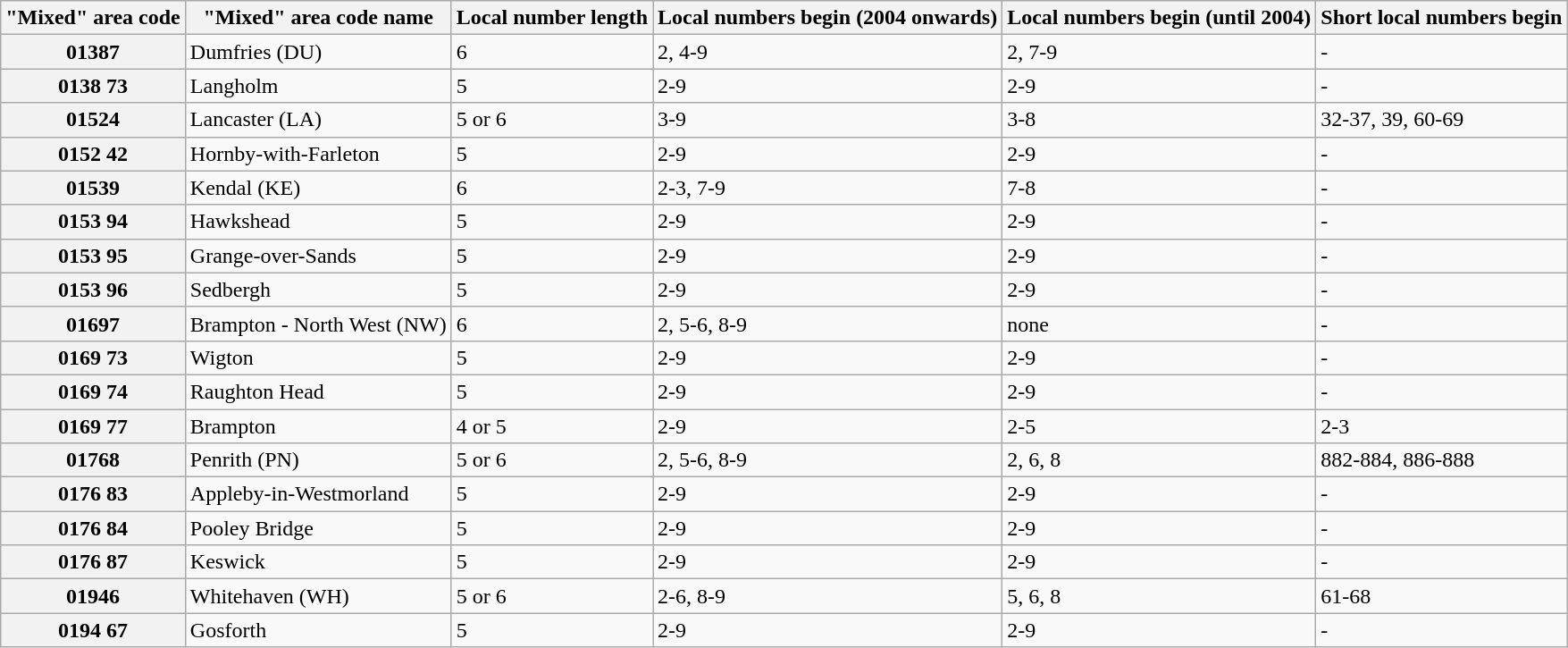<table class="wikitable" style="margin-left: 1.5em;">
<tr>
<th>"Mixed" area code</th>
<th>"Mixed" area code name</th>
<th>Local number length</th>
<th>Local numbers begin (2004 onwards)</th>
<th>Local numbers begin (until 2004)</th>
<th>Short local numbers begin</th>
</tr>
<tr>
<th scope="row">01387</th>
<td>Dumfries (DU)</td>
<td>6</td>
<td>2, 4-9</td>
<td>2, 7-9</td>
<td>-</td>
</tr>
<tr>
<th scope="row">0138 73</th>
<td>Langholm</td>
<td>5</td>
<td>2-9</td>
<td>2-9</td>
<td>-</td>
</tr>
<tr>
<th scope="row">01524</th>
<td>Lancaster (LA)</td>
<td>5 or 6</td>
<td>3-9</td>
<td>3-8</td>
<td>32-37, 39, 60-69</td>
</tr>
<tr>
<th scope="row">0152 42</th>
<td>Hornby-with-Farleton</td>
<td>5</td>
<td>2-9</td>
<td>2-9</td>
<td>-</td>
</tr>
<tr>
<th scope="row">01539</th>
<td>Kendal (KE)</td>
<td>6</td>
<td>2-3, 7-9</td>
<td>7-8</td>
<td>-</td>
</tr>
<tr>
<th scope="row">0153 94</th>
<td>Hawkshead</td>
<td>5</td>
<td>2-9</td>
<td>2-9</td>
<td>-</td>
</tr>
<tr>
<th scope="row">0153 95</th>
<td>Grange-over-Sands</td>
<td>5</td>
<td>2-9</td>
<td>2-9</td>
<td>-</td>
</tr>
<tr>
<th scope="row">0153 96</th>
<td>Sedbergh</td>
<td>5</td>
<td>2-9</td>
<td>2-9</td>
<td>-</td>
</tr>
<tr>
<th scope="row">01697</th>
<td>Brampton - North West (NW)</td>
<td>6</td>
<td>2, 5-6, 8-9</td>
<td>none</td>
<td>-</td>
</tr>
<tr>
<th scope="row">0169 73</th>
<td>Wigton</td>
<td>5</td>
<td>2-9</td>
<td>2-9</td>
<td>-</td>
</tr>
<tr>
<th scope="row">0169 74</th>
<td>Raughton Head</td>
<td>5</td>
<td>2-9</td>
<td>2-9</td>
<td>-</td>
</tr>
<tr>
<th scope="row">0169 77</th>
<td>Brampton</td>
<td>4 or 5</td>
<td>2-9</td>
<td>2-5</td>
<td>2-3</td>
</tr>
<tr>
<th scope="row">01768</th>
<td>Penrith (PN)</td>
<td>5 or 6</td>
<td>2, 5-6, 8-9</td>
<td>2, 6, 8</td>
<td>882-884, 886-888</td>
</tr>
<tr>
<th scope="row">0176 83</th>
<td>Appleby-in-Westmorland</td>
<td>5</td>
<td>2-9</td>
<td>2-9</td>
<td>-</td>
</tr>
<tr>
<th scope="row">0176 84</th>
<td>Pooley Bridge</td>
<td>5</td>
<td>2-9</td>
<td>2-9</td>
<td>-</td>
</tr>
<tr>
<th scope="row">0176 87</th>
<td>Keswick</td>
<td>5</td>
<td>2-9</td>
<td>2-9</td>
<td>-</td>
</tr>
<tr>
<th scope="row">01946</th>
<td>Whitehaven (WH)</td>
<td>5 or 6</td>
<td>2-6, 8-9</td>
<td>5, 6, 8</td>
<td>61-68</td>
</tr>
<tr>
<th scope="row">0194 67</th>
<td>Gosforth</td>
<td>5</td>
<td>2-9</td>
<td>2-9</td>
<td>-</td>
</tr>
</table>
